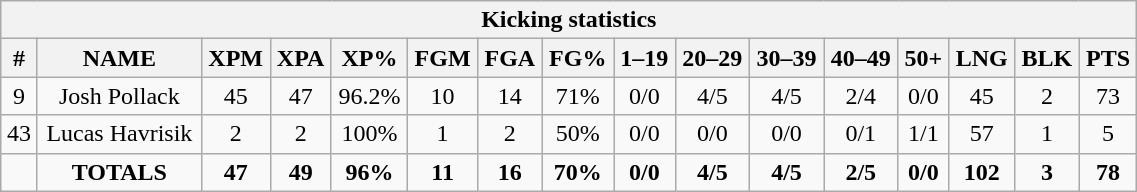<table style="width:60%; text-align:center;" class="wikitable collapsible collapsed">
<tr>
<th colspan="16">Kicking statistics</th>
</tr>
<tr>
<th>#</th>
<th>NAME</th>
<th>XPM</th>
<th>XPA</th>
<th>XP%</th>
<th>FGM</th>
<th>FGA</th>
<th>FG%</th>
<th>1–19</th>
<th>20–29</th>
<th>30–39</th>
<th>40–49</th>
<th>50+</th>
<th>LNG</th>
<th>BLK</th>
<th>PTS</th>
</tr>
<tr>
<td>9</td>
<td>Josh Pollack</td>
<td>45</td>
<td>47</td>
<td>96.2%</td>
<td>10</td>
<td>14</td>
<td>71%</td>
<td>0/0</td>
<td>4/5</td>
<td>4/5</td>
<td>2/4</td>
<td>0/0</td>
<td>45</td>
<td>2</td>
<td>73</td>
</tr>
<tr>
<td>43</td>
<td>Lucas Havrisik</td>
<td>2</td>
<td>2</td>
<td>100%</td>
<td>1</td>
<td>2</td>
<td>50%</td>
<td>0/0</td>
<td>0/0</td>
<td>0/0</td>
<td>0/1</td>
<td>1/1</td>
<td>57</td>
<td>1</td>
<td>5</td>
</tr>
<tr>
<td></td>
<td><strong>TOTALS</strong></td>
<td><strong>47</strong></td>
<td><strong>49</strong></td>
<td><strong>96%</strong></td>
<td><strong>11</strong></td>
<td><strong>16</strong></td>
<td><strong>70%</strong></td>
<td><strong>0/0</strong></td>
<td><strong>4/5</strong></td>
<td><strong>4/5</strong></td>
<td><strong>2/5</strong></td>
<td><strong>0/0</strong></td>
<td><strong>102</strong></td>
<td><strong>3</strong></td>
<td><strong>78</strong></td>
</tr>
</table>
